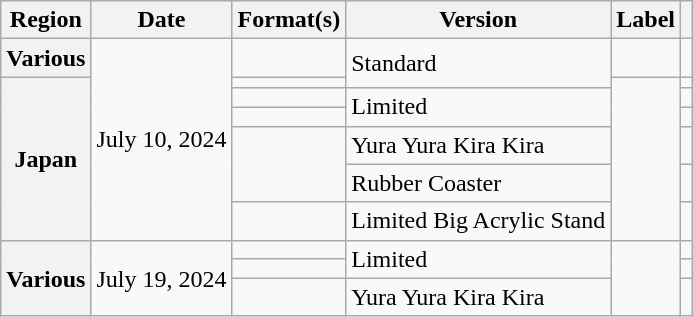<table class="wikitable plainrowheaders">
<tr>
<th scope="col">Region</th>
<th scope="col">Date</th>
<th scope="col">Format(s)</th>
<th scope="col">Version</th>
<th scope="col">Label</th>
<th scope="col"></th>
</tr>
<tr>
<th scope="row">Various</th>
<td rowspan="7">July 10, 2024</td>
<td></td>
<td rowspan="2">Standard</td>
<td></td>
<td align="center"></td>
</tr>
<tr>
<th scope="row" rowspan="6">Japan</th>
<td></td>
<td rowspan="6"></td>
<td align="center"></td>
</tr>
<tr>
<td></td>
<td rowspan="2">Limited</td>
<td align="center"></td>
</tr>
<tr>
<td></td>
<td align="center"></td>
</tr>
<tr>
<td rowspan="2"></td>
<td>Yura Yura Kira Kira</td>
<td align="center"></td>
</tr>
<tr>
<td>Rubber Coaster</td>
<td align="center"></td>
</tr>
<tr>
<td></td>
<td>Limited Big Acrylic Stand</td>
<td align="center"></td>
</tr>
<tr>
<th scope="row" rowspan="3">Various</th>
<td rowspan="3">July 19, 2024</td>
<td></td>
<td rowspan="2">Limited</td>
<td rowspan="3"></td>
<td align="center"></td>
</tr>
<tr>
<td></td>
<td align="center"></td>
</tr>
<tr>
<td></td>
<td>Yura Yura Kira Kira</td>
<td align="center"></td>
</tr>
</table>
